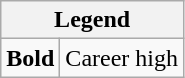<table class="wikitable mw-collapsible mw-collapsed">
<tr>
<th colspan="2">Legend</th>
</tr>
<tr>
<td><strong>Bold</strong></td>
<td>Career high</td>
</tr>
</table>
